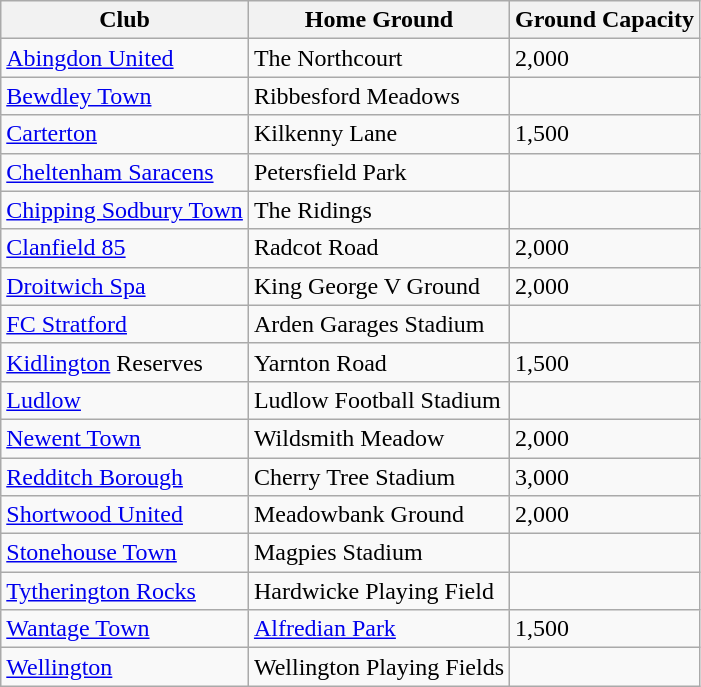<table class="wikitable sortable">
<tr>
<th>Club</th>
<th>Home Ground</th>
<th>Ground Capacity</th>
</tr>
<tr>
<td><a href='#'>Abingdon United</a></td>
<td>The Northcourt</td>
<td>2,000</td>
</tr>
<tr>
<td><a href='#'>Bewdley Town</a></td>
<td>Ribbesford Meadows</td>
<td></td>
</tr>
<tr>
<td><a href='#'>Carterton</a></td>
<td>Kilkenny Lane</td>
<td>1,500</td>
</tr>
<tr>
<td><a href='#'>Cheltenham Saracens</a></td>
<td>Petersfield Park</td>
<td></td>
</tr>
<tr>
<td><a href='#'>Chipping Sodbury Town</a></td>
<td>The Ridings</td>
<td></td>
</tr>
<tr>
<td><a href='#'>Clanfield 85</a></td>
<td>Radcot Road</td>
<td>2,000</td>
</tr>
<tr>
<td><a href='#'>Droitwich Spa</a></td>
<td>King George V Ground</td>
<td>2,000</td>
</tr>
<tr>
<td><a href='#'>FC Stratford</a></td>
<td>Arden Garages Stadium</td>
<td></td>
</tr>
<tr>
<td><a href='#'>Kidlington</a> Reserves</td>
<td>Yarnton Road</td>
<td>1,500</td>
</tr>
<tr>
<td><a href='#'>Ludlow</a></td>
<td>Ludlow Football Stadium</td>
<td></td>
</tr>
<tr>
<td><a href='#'>Newent Town</a></td>
<td>Wildsmith Meadow</td>
<td>2,000</td>
</tr>
<tr>
<td><a href='#'>Redditch Borough</a></td>
<td>Cherry Tree Stadium</td>
<td>3,000</td>
</tr>
<tr>
<td><a href='#'>Shortwood United</a></td>
<td>Meadowbank Ground</td>
<td>2,000</td>
</tr>
<tr>
<td><a href='#'>Stonehouse Town</a></td>
<td>Magpies Stadium</td>
<td></td>
</tr>
<tr>
<td><a href='#'>Tytherington Rocks</a></td>
<td>Hardwicke Playing Field</td>
<td></td>
</tr>
<tr>
<td><a href='#'>Wantage Town</a></td>
<td><a href='#'>Alfredian Park</a></td>
<td>1,500</td>
</tr>
<tr>
<td><a href='#'>Wellington</a></td>
<td>Wellington Playing Fields</td>
<td></td>
</tr>
</table>
